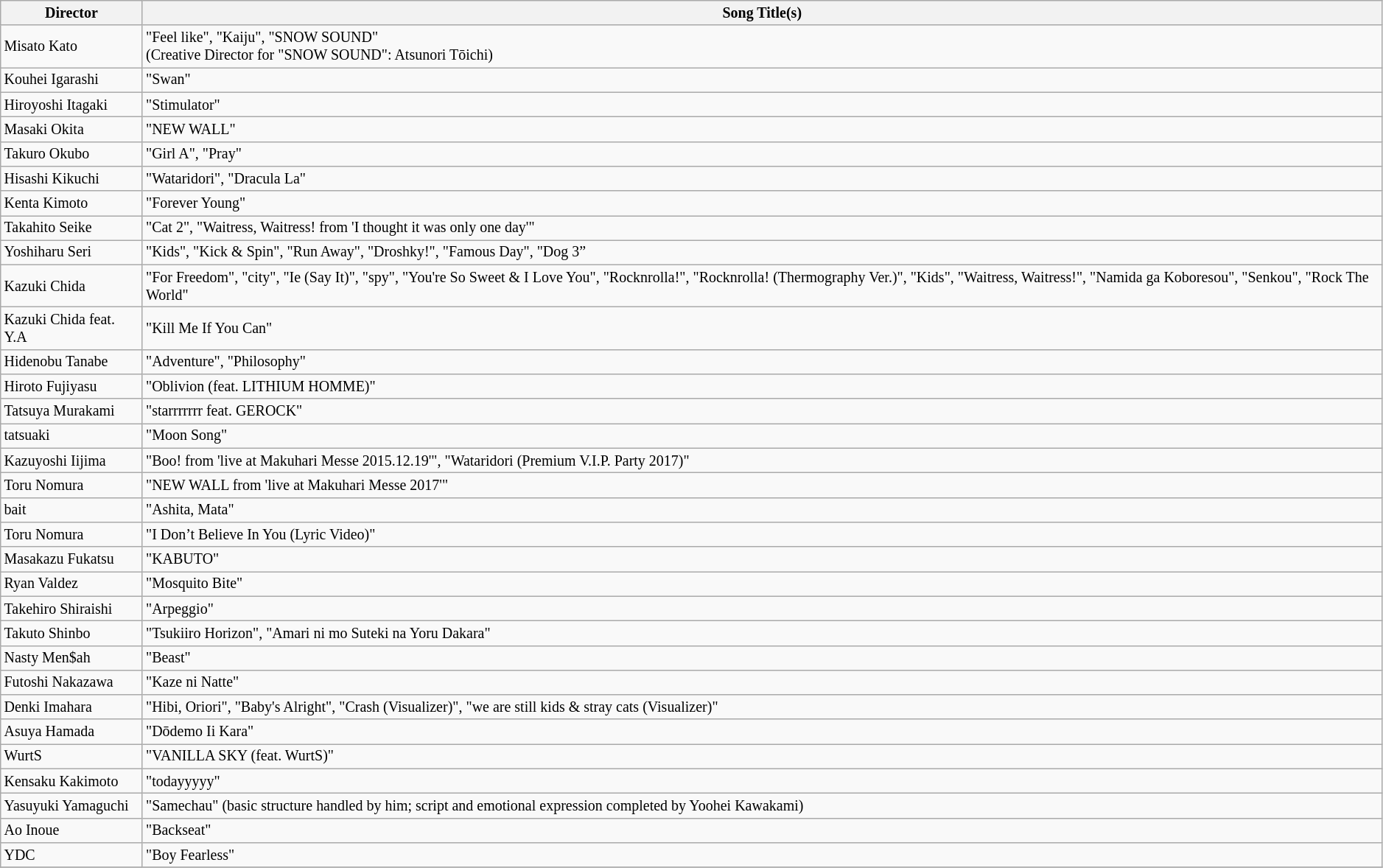<table class="wikitable" style="font-size:smaller">
<tr>
<th>Director</th>
<th>Song Title(s)</th>
</tr>
<tr>
<td>Misato Kato</td>
<td>"Feel like", "Kaiju", "SNOW SOUND"<br>(Creative Director for "SNOW SOUND": Atsunori Tōichi)</td>
</tr>
<tr>
<td>Kouhei Igarashi</td>
<td>"Swan"</td>
</tr>
<tr>
<td>Hiroyoshi Itagaki</td>
<td>"Stimulator"</td>
</tr>
<tr>
<td>Masaki Okita</td>
<td>"NEW WALL"</td>
</tr>
<tr>
<td>Takuro Okubo</td>
<td>"Girl A", "Pray"</td>
</tr>
<tr>
<td>Hisashi Kikuchi</td>
<td>"Wataridori", "Dracula La"</td>
</tr>
<tr>
<td>Kenta Kimoto</td>
<td>"Forever Young"</td>
</tr>
<tr>
<td>Takahito Seike</td>
<td>"Cat 2", "Waitress, Waitress! from 'I thought it was only one day'"</td>
</tr>
<tr>
<td>Yoshiharu Seri</td>
<td>"Kids", "Kick & Spin", "Run Away", "Droshky!", "Famous Day", "Dog 3”</td>
</tr>
<tr>
<td>Kazuki Chida</td>
<td>"For Freedom", "city", "Ie (Say It)", "spy", "You're So Sweet & I Love You", "Rocknrolla!", "Rocknrolla! (Thermography Ver.)", "Kids", "Waitress, Waitress!", "Namida ga Koboresou", "Senkou", "Rock The World"</td>
</tr>
<tr>
<td>Kazuki Chida feat. Y.A</td>
<td>"Kill Me If You Can"</td>
</tr>
<tr>
<td>Hidenobu Tanabe</td>
<td>"Adventure", "Philosophy"</td>
</tr>
<tr>
<td>Hiroto Fujiyasu</td>
<td>"Oblivion (feat. LITHIUM HOMME)"</td>
</tr>
<tr>
<td>Tatsuya Murakami</td>
<td>"starrrrrrr feat. GEROCK"</td>
</tr>
<tr>
<td>tatsuaki</td>
<td>"Moon Song"</td>
</tr>
<tr>
<td>Kazuyoshi Iijima</td>
<td>"Boo! from 'live at Makuhari Messe 2015.12.19'", "Wataridori (Premium V.I.P. Party 2017)"</td>
</tr>
<tr>
<td>Toru Nomura</td>
<td>"NEW WALL from 'live at Makuhari Messe 2017'"</td>
</tr>
<tr>
<td>bait</td>
<td>"Ashita, Mata"</td>
</tr>
<tr>
<td>Toru Nomura</td>
<td>"I Don’t Believe In You (Lyric Video)"</td>
</tr>
<tr>
<td>Masakazu Fukatsu</td>
<td>"KABUTO"</td>
</tr>
<tr>
<td>Ryan Valdez</td>
<td>"Mosquito Bite"</td>
</tr>
<tr>
<td>Takehiro Shiraishi</td>
<td>"Arpeggio"</td>
</tr>
<tr>
<td>Takuto Shinbo</td>
<td>"Tsukiiro Horizon", "Amari ni mo Suteki na Yoru Dakara"</td>
</tr>
<tr>
<td>Nasty Men$ah</td>
<td>"Beast"</td>
</tr>
<tr>
<td>Futoshi Nakazawa</td>
<td>"Kaze ni Natte"</td>
</tr>
<tr>
<td>Denki Imahara</td>
<td>"Hibi, Oriori", "Baby's Alright", "Crash (Visualizer)", "we are still kids & stray cats (Visualizer)"</td>
</tr>
<tr>
<td>Asuya Hamada</td>
<td>"Dōdemo Ii Kara"</td>
</tr>
<tr>
<td>WurtS</td>
<td>"VANILLA SKY (feat. WurtS)"</td>
</tr>
<tr>
<td>Kensaku Kakimoto</td>
<td>"todayyyyy"</td>
</tr>
<tr>
<td>Yasuyuki Yamaguchi</td>
<td>"Samechau" (basic structure handled by him; script and emotional expression completed by Yoohei Kawakami)</td>
</tr>
<tr>
<td>Ao Inoue</td>
<td>"Backseat"</td>
</tr>
<tr>
<td>YDC</td>
<td>"Boy Fearless"</td>
</tr>
<tr>
</tr>
</table>
